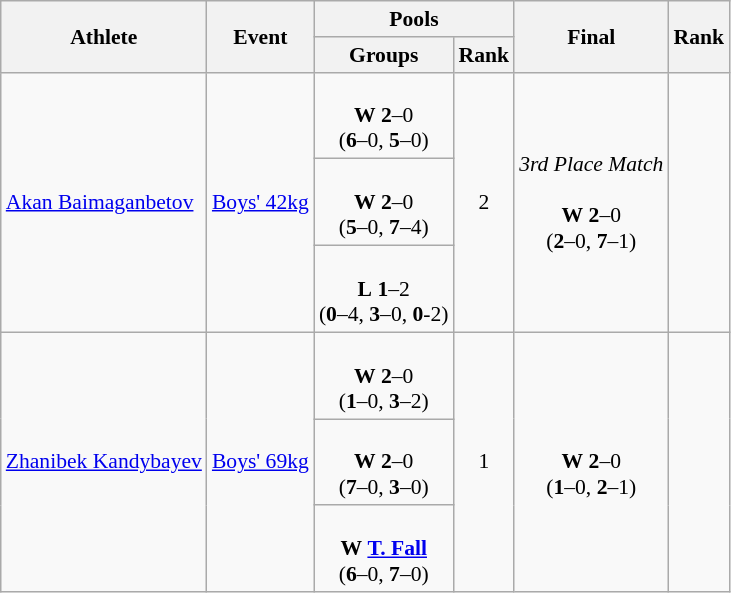<table class="wikitable" style="text-align:left; font-size:90%">
<tr>
<th rowspan="2">Athlete</th>
<th rowspan="2">Event</th>
<th colspan="2">Pools</th>
<th rowspan="2">Final</th>
<th rowspan="2">Rank</th>
</tr>
<tr>
<th>Groups</th>
<th>Rank</th>
</tr>
<tr>
<td rowspan="3"><a href='#'>Akan Baimaganbetov</a></td>
<td rowspan="3"><a href='#'>Boys' 42kg</a></td>
<td align=center><br><strong>W</strong> <strong>2</strong>–0<br>(<strong>6</strong>–0, <strong>5</strong>–0)</td>
<td rowspan="3" align=center>2</td>
<td align=center rowspan=3><em>3rd Place Match</em><br><br><strong>W</strong> <strong>2</strong>–0<br>(<strong>2</strong>–0, <strong>7</strong>–1)</td>
<td rowspan="3" align="center"></td>
</tr>
<tr>
<td align=center><br><strong>W</strong> <strong>2</strong>–0<br>(<strong>5</strong>–0, <strong>7</strong>–4)</td>
</tr>
<tr>
<td align=center><br><strong>L</strong> <strong>1</strong>–2<br>(<strong>0</strong>–4, <strong>3</strong>–0, <strong>0</strong>-2)</td>
</tr>
<tr>
<td rowspan="3"><a href='#'>Zhanibek Kandybayev</a></td>
<td rowspan="3"><a href='#'>Boys' 69kg</a></td>
<td align=center><br><strong>W</strong> <strong>2</strong>–0<br>(<strong>1</strong>–0, <strong>3</strong>–2)</td>
<td rowspan="3" align=center>1</td>
<td align=center rowspan=3><br><strong>W</strong> <strong>2</strong>–0<br>(<strong>1</strong>–0, <strong>2</strong>–1)</td>
<td rowspan="3" align="center"></td>
</tr>
<tr>
<td align=center><br><strong>W</strong> <strong>2</strong>–0<br>(<strong>7</strong>–0, <strong>3</strong>–0)</td>
</tr>
<tr>
<td align=center><br><strong>W</strong> <strong><a href='#'>T. Fall</a></strong><br>(<strong>6</strong>–0, <strong>7</strong>–0)</td>
</tr>
</table>
